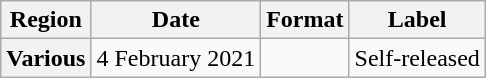<table class="wikitable plainrowheaders">
<tr>
<th scope="col">Region</th>
<th scope="col">Date</th>
<th scope="col">Format</th>
<th scope="col">Label</th>
</tr>
<tr>
<th scope="row">Various</th>
<td>4 February 2021</td>
<td></td>
<td>Self-released</td>
</tr>
</table>
